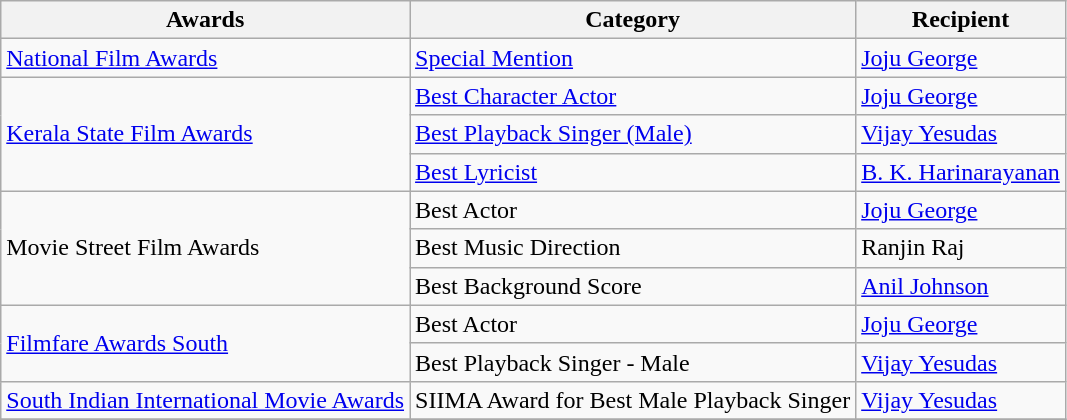<table class= "wikitable sortable">
<tr>
<th>Awards</th>
<th>Category</th>
<th>Recipient</th>
</tr>
<tr>
<td><a href='#'>National Film Awards</a></td>
<td><a href='#'>Special Mention</a></td>
<td><a href='#'>Joju George</a></td>
</tr>
<tr>
<td rowspan="3"><a href='#'>Kerala State Film Awards</a></td>
<td><a href='#'>Best Character Actor</a></td>
<td><a href='#'>Joju George</a></td>
</tr>
<tr>
<td><a href='#'>Best Playback Singer (Male)</a></td>
<td><a href='#'>Vijay Yesudas</a></td>
</tr>
<tr>
<td><a href='#'>Best Lyricist</a></td>
<td><a href='#'>B. K. Harinarayanan</a></td>
</tr>
<tr>
<td rowspan="3">Movie Street Film Awards</td>
<td>Best Actor</td>
<td><a href='#'>Joju George</a></td>
</tr>
<tr>
<td>Best Music Direction</td>
<td>Ranjin Raj</td>
</tr>
<tr>
<td>Best Background Score</td>
<td><a href='#'>Anil Johnson</a></td>
</tr>
<tr>
<td rowspan="2"><a href='#'>Filmfare Awards South</a></td>
<td>Best Actor</td>
<td><a href='#'>Joju George</a></td>
</tr>
<tr>
<td>Best Playback Singer - Male</td>
<td><a href='#'>Vijay Yesudas</a></td>
</tr>
<tr>
<td rowspan="1"><a href='#'>South Indian International Movie Awards</a></td>
<td>SIIMA Award for Best Male Playback Singer</td>
<td><a href='#'>Vijay Yesudas</a></td>
</tr>
<tr>
</tr>
</table>
